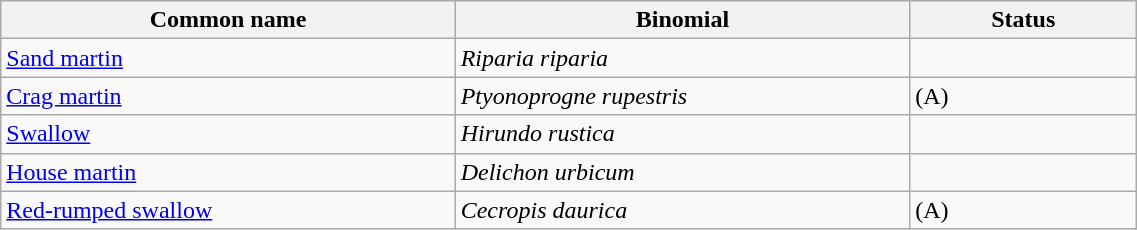<table style="width:60%;" class="wikitable">
<tr>
<th width=40%>Common name</th>
<th width=40%>Binomial</th>
<th width=20%>Status</th>
</tr>
<tr>
<td><a href='#'>Sand martin</a></td>
<td><em>Riparia riparia</em></td>
<td></td>
</tr>
<tr>
<td><a href='#'>Crag martin</a></td>
<td><em>Ptyonoprogne rupestris</em></td>
<td>(A)</td>
</tr>
<tr>
<td><a href='#'>Swallow</a></td>
<td><em>Hirundo rustica</em></td>
<td></td>
</tr>
<tr>
<td><a href='#'>House martin</a></td>
<td><em>Delichon urbicum</em></td>
<td></td>
</tr>
<tr>
<td><a href='#'>Red-rumped swallow</a></td>
<td><em>Cecropis daurica</em></td>
<td>(A)</td>
</tr>
</table>
